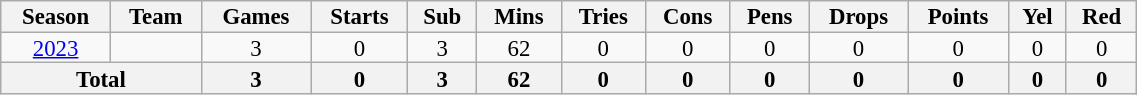<table class="wikitable" style="text-align:center; line-height:90%; font-size:95%; width:60%;">
<tr>
<th>Season</th>
<th>Team</th>
<th>Games</th>
<th>Starts</th>
<th>Sub</th>
<th>Mins</th>
<th>Tries</th>
<th>Cons</th>
<th>Pens</th>
<th>Drops</th>
<th>Points</th>
<th>Yel</th>
<th>Red</th>
</tr>
<tr>
<td><a href='#'>2023</a></td>
<td></td>
<td>3</td>
<td>0</td>
<td>3</td>
<td>62</td>
<td>0</td>
<td>0</td>
<td>0</td>
<td>0</td>
<td>0</td>
<td>0</td>
<td>0</td>
</tr>
<tr>
<th colspan="2">Total</th>
<th>3</th>
<th>0</th>
<th>3</th>
<th>62</th>
<th>0</th>
<th>0</th>
<th>0</th>
<th>0</th>
<th>0</th>
<th>0</th>
<th>0</th>
</tr>
</table>
